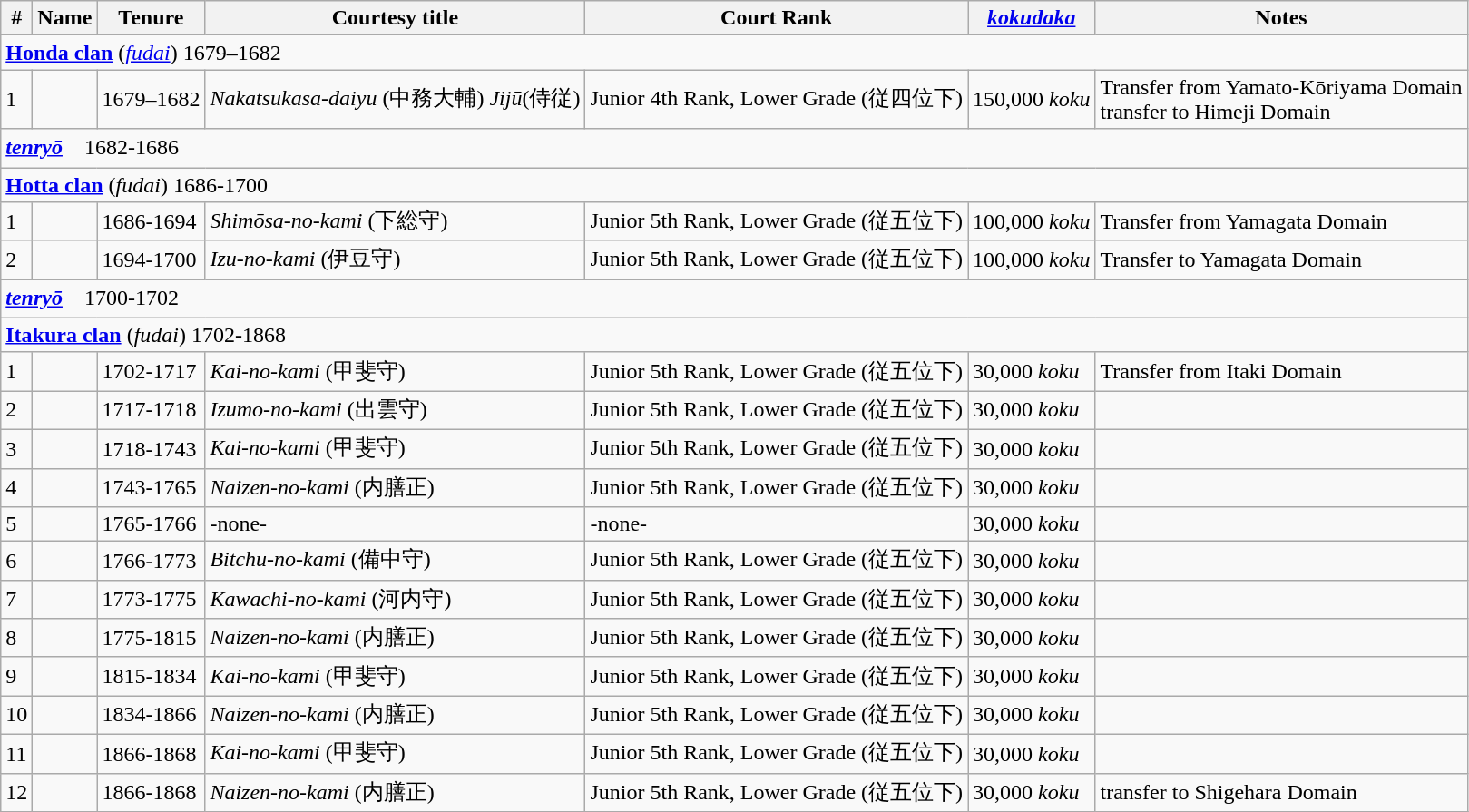<table class=wikitable>
<tr>
<th>#</th>
<th>Name</th>
<th>Tenure</th>
<th>Courtesy title</th>
<th>Court Rank</th>
<th><em><a href='#'>kokudaka</a></em></th>
<th>Notes</th>
</tr>
<tr>
<td colspan=7> <strong><a href='#'>Honda clan</a></strong> (<em><a href='#'>fudai</a></em>) 1679–1682</td>
</tr>
<tr>
<td>1</td>
<td></td>
<td>1679–1682</td>
<td><em>Nakatsukasa-daiyu</em> (中務大輔) <em>Jijū</em>(侍従)</td>
<td>Junior 4th Rank, Lower Grade (従四位下)</td>
<td>150,000 <em>koku</em></td>
<td>Transfer from Yamato-Kōriyama Domain<br>transfer to Himeji Domain</td>
</tr>
<tr>
<td colspan=7> <strong><em><a href='#'>tenryō</a></em></strong>　1682-1686</td>
</tr>
<tr>
<td colspan=7> <strong><a href='#'>Hotta clan</a></strong> (<em>fudai</em>) 1686-1700</td>
</tr>
<tr>
<td>1</td>
<td></td>
<td>1686-1694</td>
<td><em>Shimōsa-no-kami</em> (下総守)</td>
<td>Junior 5th Rank, Lower Grade (従五位下)</td>
<td>100,000 <em>koku</em></td>
<td>Transfer from Yamagata Domain</td>
</tr>
<tr>
<td>2</td>
<td></td>
<td>1694-1700</td>
<td><em>Izu-no-kami</em> (伊豆守)</td>
<td>Junior 5th Rank, Lower Grade (従五位下)</td>
<td>100,000 <em>koku</em></td>
<td>Transfer to Yamagata Domain</td>
</tr>
<tr>
<td colspan=7> <strong><em><a href='#'>tenryō</a></em></strong>　1700-1702</td>
</tr>
<tr>
<td colspan=7> <strong><a href='#'>Itakura clan</a></strong> (<em>fudai</em>) 1702-1868</td>
</tr>
<tr>
<td>1</td>
<td></td>
<td>1702-1717</td>
<td><em>Kai-no-kami</em> (甲斐守)</td>
<td>Junior 5th Rank, Lower Grade (従五位下)</td>
<td>30,000 <em>koku</em></td>
<td>Transfer from Itaki Domain</td>
</tr>
<tr>
<td>2</td>
<td></td>
<td>1717-1718</td>
<td><em>Izumo-no-kami</em> (出雲守)</td>
<td>Junior 5th Rank, Lower Grade (従五位下)</td>
<td>30,000 <em>koku</em></td>
<td></td>
</tr>
<tr>
<td>3</td>
<td></td>
<td>1718-1743</td>
<td><em>Kai-no-kami</em> (甲斐守)</td>
<td>Junior 5th Rank, Lower Grade (従五位下)</td>
<td>30,000 <em>koku</em></td>
<td></td>
</tr>
<tr>
<td>4</td>
<td></td>
<td>1743-1765</td>
<td><em>Naizen-no-kami</em> (内膳正)</td>
<td>Junior 5th Rank, Lower Grade (従五位下)</td>
<td>30,000 <em>koku</em></td>
<td></td>
</tr>
<tr>
<td>5</td>
<td></td>
<td>1765-1766</td>
<td>-none-</td>
<td>-none-</td>
<td>30,000 <em>koku</em></td>
<td></td>
</tr>
<tr>
<td>6</td>
<td></td>
<td>1766-1773</td>
<td><em>Bitchu-no-kami</em> (備中守)</td>
<td>Junior 5th Rank, Lower Grade (従五位下)</td>
<td>30,000 <em>koku</em></td>
<td></td>
</tr>
<tr>
<td>7</td>
<td></td>
<td>1773-1775</td>
<td><em>Kawachi-no-kami</em> (河内守)</td>
<td>Junior 5th Rank, Lower Grade (従五位下)</td>
<td>30,000 <em>koku</em></td>
<td></td>
</tr>
<tr>
<td>8</td>
<td></td>
<td>1775-1815</td>
<td><em>Naizen-no-kami</em> (内膳正)</td>
<td>Junior 5th Rank, Lower Grade (従五位下)</td>
<td>30,000 <em>koku</em></td>
<td></td>
</tr>
<tr>
<td>9</td>
<td></td>
<td>1815-1834</td>
<td><em>Kai-no-kami</em> (甲斐守)</td>
<td>Junior 5th Rank, Lower Grade (従五位下)</td>
<td>30,000 <em>koku</em></td>
<td></td>
</tr>
<tr>
<td>10</td>
<td></td>
<td>1834-1866</td>
<td><em>Naizen-no-kami</em> (内膳正)</td>
<td>Junior 5th Rank, Lower Grade (従五位下)</td>
<td>30,000 <em>koku</em></td>
<td></td>
</tr>
<tr>
<td>11</td>
<td></td>
<td>1866-1868</td>
<td><em>Kai-no-kami</em> (甲斐守)</td>
<td>Junior 5th Rank, Lower Grade (従五位下)</td>
<td>30,000 <em>koku</em></td>
<td></td>
</tr>
<tr>
<td>12</td>
<td></td>
<td>1866-1868</td>
<td><em>Naizen-no-kami</em> (内膳正)</td>
<td>Junior 5th Rank, Lower Grade (従五位下)</td>
<td>30,000 <em>koku</em></td>
<td>transfer to Shigehara Domain</td>
</tr>
<tr>
</tr>
</table>
